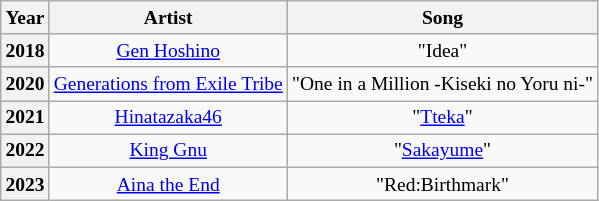<table class="wikitable mw-collapsible mw-collapsed" style="font-size:small; text-align:center">
<tr>
<th>Year</th>
<th>Artist</th>
<th>Song</th>
</tr>
<tr>
<th>2018</th>
<td><a href='#'>Gen Hoshino</a></td>
<td>"Idea"</td>
</tr>
<tr>
<th>2020</th>
<td><a href='#'>Generations from Exile Tribe</a></td>
<td>"One in a Million -Kiseki no Yoru ni-"</td>
</tr>
<tr>
<th>2021</th>
<td><a href='#'>Hinatazaka46</a></td>
<td>"<a href='#'>Tteka</a>"</td>
</tr>
<tr>
<th>2022</th>
<td><a href='#'>King Gnu</a></td>
<td>"<a href='#'>Sakayume</a>"</td>
</tr>
<tr>
<th>2023</th>
<td><a href='#'>Aina the End</a></td>
<td>"Red:Birthmark"</td>
</tr>
</table>
